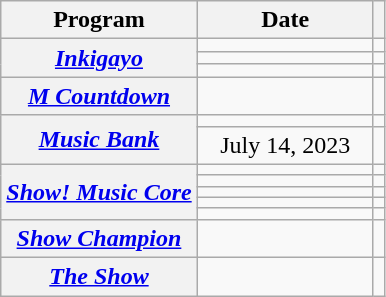<table class="wikitable plainrowheaders sortable" style="text-align:center">
<tr>
<th scope="col">Program </th>
<th scope="col" width="110">Date</th>
<th scope="col" class="unsortable"></th>
</tr>
<tr>
<th rowspan="3" scope="row"><em><a href='#'>Inkigayo</a></em></th>
<td></td>
<td></td>
</tr>
<tr>
<td></td>
<td></td>
</tr>
<tr>
<td></td>
<td></td>
</tr>
<tr>
<th scope="row"><em><a href='#'>M Countdown</a></em></th>
<td></td>
<td></td>
</tr>
<tr>
<th rowspan="2" scope="row"><em><a href='#'>Music Bank</a></em></th>
<td></td>
<td></td>
</tr>
<tr>
<td>July 14, 2023</td>
<td></td>
</tr>
<tr>
<th scope="row" rowspan="5"><em><a href='#'>Show! Music Core</a></em></th>
<td></td>
<td></td>
</tr>
<tr>
<td></td>
<td></td>
</tr>
<tr>
<td></td>
<td></td>
</tr>
<tr>
<td></td>
<td></td>
</tr>
<tr>
<td></td>
<td></td>
</tr>
<tr>
<th scope="row"><em><a href='#'>Show Champion</a></em></th>
<td></td>
<td></td>
</tr>
<tr>
<th scope="row"><em><a href='#'>The Show</a></em></th>
<td></td>
<td></td>
</tr>
</table>
